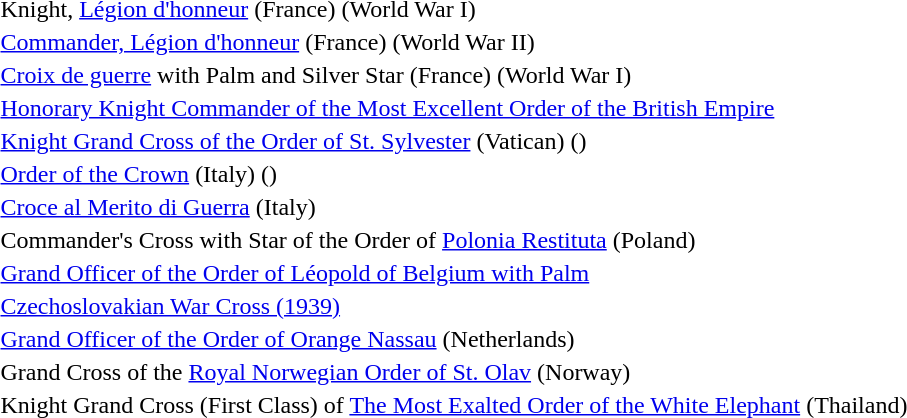<table>
<tr>
<td></td>
<td>Knight, <a href='#'>Légion d'honneur</a> (France) (World War I)</td>
</tr>
<tr>
<td></td>
<td><a href='#'>Commander, Légion d'honneur</a> (France) (World War II)</td>
</tr>
<tr>
<td></td>
<td><a href='#'>Croix de guerre</a> with Palm and Silver Star (France) (World War I)</td>
</tr>
<tr>
<td></td>
<td><a href='#'>Honorary Knight Commander of the Most Excellent Order of the British Empire</a></td>
</tr>
<tr>
<td></td>
<td><a href='#'>Knight Grand Cross of the Order of St. Sylvester</a> (Vatican) ()</td>
</tr>
<tr>
<td></td>
<td><a href='#'>Order of the Crown</a> (Italy) ()</td>
</tr>
<tr>
<td></td>
<td><a href='#'>Croce al Merito di Guerra</a> (Italy)</td>
</tr>
<tr>
<td></td>
<td>Commander's Cross with Star of the Order of <a href='#'>Polonia Restituta</a> (Poland)</td>
</tr>
<tr>
<td></td>
<td><a href='#'>Grand Officer of the Order of Léopold of Belgium with Palm</a></td>
</tr>
<tr>
<td></td>
<td><a href='#'>Czechoslovakian War Cross (1939)</a></td>
</tr>
<tr>
<td></td>
<td><a href='#'>Grand Officer of the Order of Orange Nassau</a> (Netherlands)</td>
</tr>
<tr>
<td></td>
<td>Grand Cross of the <a href='#'>Royal Norwegian Order of St. Olav</a> (Norway)</td>
</tr>
<tr>
<td></td>
<td>Knight Grand Cross (First Class) of <a href='#'>The Most Exalted Order of the White Elephant</a> (Thailand)</td>
</tr>
</table>
